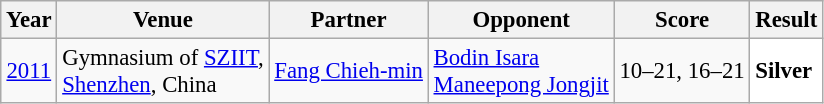<table class="sortable wikitable" style="font-size: 95%;">
<tr>
<th>Year</th>
<th>Venue</th>
<th>Partner</th>
<th>Opponent</th>
<th>Score</th>
<th>Result</th>
</tr>
<tr>
<td align="center"><a href='#'>2011</a></td>
<td align="left">Gymnasium of <a href='#'>SZIIT</a>,<br><a href='#'>Shenzhen</a>, China</td>
<td align="left"> <a href='#'>Fang Chieh-min</a></td>
<td align="left"> <a href='#'>Bodin Isara</a><br> <a href='#'>Maneepong Jongjit</a></td>
<td align="left">10–21, 16–21</td>
<td style="text-align:left; background:white"> <strong>Silver</strong></td>
</tr>
</table>
